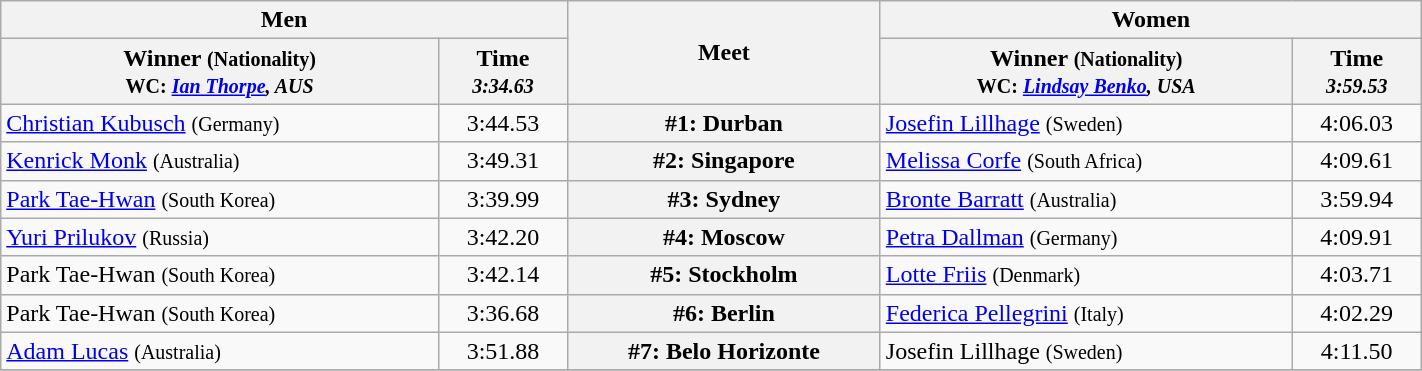<table class=wikitable width="75%">
<tr>
<th colspan="2">Men</th>
<th rowspan="2">Meet</th>
<th colspan="2">Women</th>
</tr>
<tr>
<th>Winner <small>(Nationality)<br> WC: <em><a href='#'>Ian Thorpe</a>, AUS</em></small></th>
<th>Time <br><small> <em>3:34.63</em> </small></th>
<th>Winner <small>(Nationality)<br>WC: <em><a href='#'>Lindsay Benko</a>, USA</em></small></th>
<th>Time<br><small><em>3:59.53</em></small></th>
</tr>
<tr>
<td> <a href='#'>Christian Kubusch</a> <small>(Germany)</small></td>
<td align=center>3:44.53</td>
<th align=center>#1: Durban</th>
<td> <a href='#'>Josefin Lillhage</a> <small>(Sweden)</small></td>
<td align=center>4:06.03</td>
</tr>
<tr>
<td> <a href='#'>Kenrick Monk</a> <small>(Australia)</small></td>
<td align=center>3:49.31</td>
<th align=center>#2: Singapore</th>
<td> <a href='#'>Melissa Corfe</a> <small>(South Africa)</small></td>
<td align=center>4:09.61</td>
</tr>
<tr>
<td> <a href='#'>Park Tae-Hwan</a> <small>(South Korea)</small></td>
<td align=center>3:39.99</td>
<th align=center>#3: Sydney</th>
<td> <a href='#'>Bronte Barratt</a> <small>(Australia)</small></td>
<td align=center>3:59.94</td>
</tr>
<tr>
<td> <a href='#'>Yuri Prilukov</a> <small>(Russia)</small></td>
<td align=center>3:42.20</td>
<th align=center>#4: Moscow</th>
<td> <a href='#'>Petra Dallman</a> <small>(Germany)</small></td>
<td align=center>4:09.91</td>
</tr>
<tr>
<td> Park Tae-Hwan <small>(South Korea)</small></td>
<td align=center>3:42.14</td>
<th align=center>#5: Stockholm</th>
<td> <a href='#'>Lotte Friis</a> <small>(Denmark)</small></td>
<td align=center>4:03.71</td>
</tr>
<tr>
<td> Park Tae-Hwan <small>(South Korea)</small></td>
<td align=center>3:36.68</td>
<th align=center>#6: Berlin</th>
<td> <a href='#'>Federica Pellegrini</a> <small>(Italy)</small></td>
<td align=center>4:02.29</td>
</tr>
<tr>
<td> <a href='#'>Adam Lucas</a> <small>(Australia)</small></td>
<td align=center>3:51.88</td>
<th align=center>#7: Belo Horizonte</th>
<td> Josefin Lillhage <small>(Sweden)</small></td>
<td align=center>4:11.50</td>
</tr>
<tr>
</tr>
</table>
